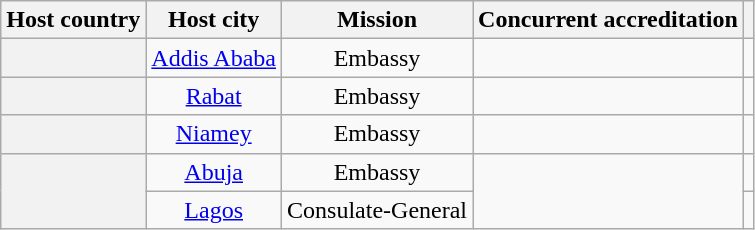<table class="wikitable plainrowheaders" style="text-align:center;">
<tr>
<th scope="col">Host country</th>
<th scope="col">Host city</th>
<th scope="col">Mission</th>
<th scope="col">Concurrent accreditation</th>
<th scope="col"></th>
</tr>
<tr>
<th scope="row"></th>
<td><a href='#'>Addis Ababa</a></td>
<td>Embassy</td>
<td></td>
<td></td>
</tr>
<tr>
<th scope="row"></th>
<td><a href='#'>Rabat</a></td>
<td>Embassy</td>
<td></td>
<td></td>
</tr>
<tr>
<th scope="row"></th>
<td><a href='#'>Niamey</a></td>
<td>Embassy</td>
<td></td>
<td></td>
</tr>
<tr>
<th scope="row" rowspan="2"></th>
<td><a href='#'>Abuja</a></td>
<td>Embassy</td>
<td rowspan="2"></td>
<td></td>
</tr>
<tr>
<td><a href='#'>Lagos</a></td>
<td>Consulate-General</td>
<td></td>
</tr>
</table>
